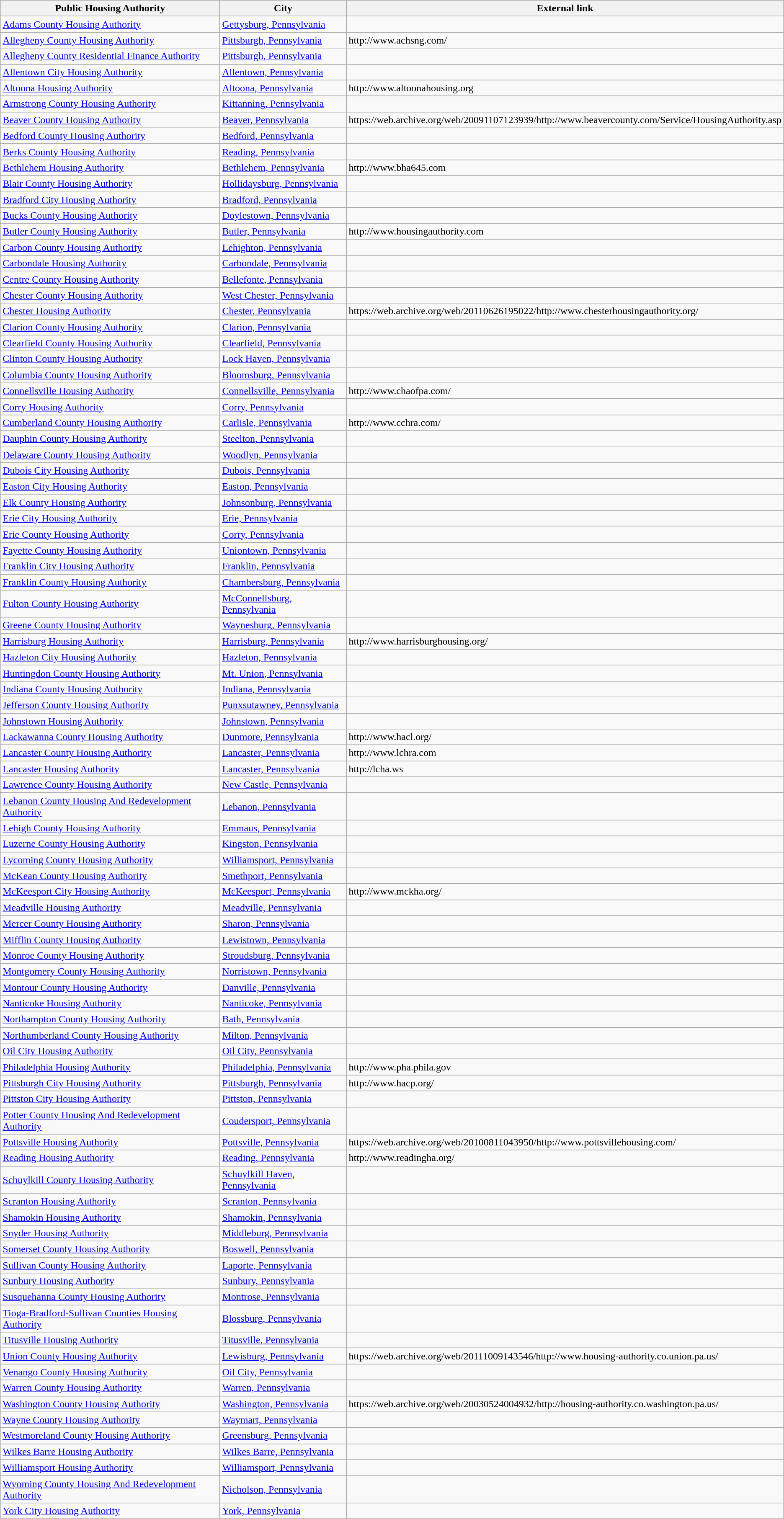<table class="wikitable sortable" border="1">
<tr>
<th>Public Housing Authority</th>
<th>City</th>
<th class="unsortable">External link</th>
</tr>
<tr>
<td><a href='#'>Adams County Housing Authority</a></td>
<td><a href='#'>Gettysburg, Pennsylvania</a></td>
<td></td>
</tr>
<tr>
<td><a href='#'>Allegheny County Housing Authority</a></td>
<td><a href='#'>Pittsburgh, Pennsylvania</a></td>
<td>http://www.achsng.com/</td>
</tr>
<tr>
<td><a href='#'>Allegheny County Residential Finance Authority</a></td>
<td><a href='#'>Pittsburgh, Pennsylvania</a></td>
<td></td>
</tr>
<tr>
<td><a href='#'>Allentown City Housing Authority</a></td>
<td><a href='#'>Allentown, Pennsylvania</a></td>
<td></td>
</tr>
<tr>
<td><a href='#'>Altoona Housing Authority</a></td>
<td><a href='#'>Altoona, Pennsylvania</a></td>
<td>http://www.altoonahousing.org</td>
</tr>
<tr>
<td><a href='#'>Armstrong County Housing Authority</a></td>
<td><a href='#'>Kittanning, Pennsylvania</a></td>
<td></td>
</tr>
<tr>
<td><a href='#'>Beaver County Housing Authority</a></td>
<td><a href='#'>Beaver, Pennsylvania</a></td>
<td>https://web.archive.org/web/20091107123939/http://www.beavercounty.com/Service/HousingAuthority.asp</td>
</tr>
<tr>
<td><a href='#'>Bedford County Housing Authority</a></td>
<td><a href='#'>Bedford, Pennsylvania</a></td>
<td></td>
</tr>
<tr>
<td><a href='#'>Berks County Housing Authority</a></td>
<td><a href='#'>Reading, Pennsylvania</a></td>
<td></td>
</tr>
<tr>
<td><a href='#'>Bethlehem Housing Authority</a></td>
<td><a href='#'>Bethlehem, Pennsylvania</a></td>
<td>http://www.bha645.com</td>
</tr>
<tr>
<td><a href='#'>Blair County Housing Authority</a></td>
<td><a href='#'>Hollidaysburg, Pennsylvania</a></td>
<td></td>
</tr>
<tr>
<td><a href='#'>Bradford City Housing Authority</a></td>
<td><a href='#'>Bradford, Pennsylvania</a></td>
<td></td>
</tr>
<tr>
<td><a href='#'>Bucks County Housing Authority</a></td>
<td><a href='#'>Doylestown, Pennsylvania</a></td>
<td></td>
</tr>
<tr>
<td><a href='#'>Butler County Housing Authority</a></td>
<td><a href='#'>Butler, Pennsylvania</a></td>
<td>http://www.housingauthority.com</td>
</tr>
<tr>
<td><a href='#'>Carbon County Housing Authority</a></td>
<td><a href='#'>Lehighton, Pennsylvania</a></td>
<td></td>
</tr>
<tr>
<td><a href='#'>Carbondale Housing Authority</a></td>
<td><a href='#'>Carbondale, Pennsylvania</a></td>
<td></td>
</tr>
<tr>
<td><a href='#'>Centre County Housing Authority</a></td>
<td><a href='#'>Bellefonte, Pennsylvania</a></td>
<td></td>
</tr>
<tr>
<td><a href='#'>Chester County Housing Authority</a></td>
<td><a href='#'>West Chester, Pennsylvania</a></td>
<td></td>
</tr>
<tr>
<td><a href='#'>Chester Housing Authority</a></td>
<td><a href='#'>Chester, Pennsylvania</a></td>
<td>https://web.archive.org/web/20110626195022/http://www.chesterhousingauthority.org/</td>
</tr>
<tr>
<td><a href='#'>Clarion County Housing Authority</a></td>
<td><a href='#'>Clarion, Pennsylvania</a></td>
<td></td>
</tr>
<tr>
<td><a href='#'>Clearfield County Housing Authority</a></td>
<td><a href='#'>Clearfield, Pennsylvania</a></td>
<td></td>
</tr>
<tr>
<td><a href='#'>Clinton County Housing Authority</a></td>
<td><a href='#'>Lock Haven, Pennsylvania</a></td>
<td></td>
</tr>
<tr>
<td><a href='#'>Columbia County Housing Authority</a></td>
<td><a href='#'>Bloomsburg, Pennsylvania</a></td>
<td></td>
</tr>
<tr>
<td><a href='#'>Connellsville Housing Authority</a></td>
<td><a href='#'>Connellsville, Pennsylvania</a></td>
<td>http://www.chaofpa.com/</td>
</tr>
<tr>
<td><a href='#'>Corry Housing Authority</a></td>
<td><a href='#'>Corry, Pennsylvania</a></td>
<td></td>
</tr>
<tr>
<td><a href='#'>Cumberland County Housing Authority</a></td>
<td><a href='#'>Carlisle, Pennsylvania</a></td>
<td>http://www.cchra.com/</td>
</tr>
<tr>
<td><a href='#'>Dauphin County Housing Authority</a></td>
<td><a href='#'>Steelton, Pennsylvania</a></td>
<td></td>
</tr>
<tr>
<td><a href='#'>Delaware County Housing Authority</a></td>
<td><a href='#'>Woodlyn, Pennsylvania</a></td>
<td></td>
</tr>
<tr>
<td><a href='#'>Dubois City Housing Authority</a></td>
<td><a href='#'>Dubois, Pennsylvania</a></td>
<td></td>
</tr>
<tr>
<td><a href='#'>Easton City Housing Authority</a></td>
<td><a href='#'>Easton, Pennsylvania</a></td>
<td></td>
</tr>
<tr>
<td><a href='#'>Elk County Housing Authority</a></td>
<td><a href='#'>Johnsonburg, Pennsylvania</a></td>
<td></td>
</tr>
<tr>
<td><a href='#'>Erie City Housing Authority</a></td>
<td><a href='#'>Erie, Pennsylvania</a></td>
<td></td>
</tr>
<tr>
<td><a href='#'>Erie County Housing Authority</a></td>
<td><a href='#'>Corry, Pennsylvania</a></td>
<td></td>
</tr>
<tr>
<td><a href='#'>Fayette County Housing Authority</a></td>
<td><a href='#'>Uniontown, Pennsylvania</a></td>
<td></td>
</tr>
<tr>
<td><a href='#'>Franklin City Housing Authority</a></td>
<td><a href='#'>Franklin, Pennsylvania</a></td>
<td></td>
</tr>
<tr>
<td><a href='#'>Franklin County Housing Authority</a></td>
<td><a href='#'>Chambersburg, Pennsylvania</a></td>
<td></td>
</tr>
<tr>
<td><a href='#'>Fulton County Housing Authority</a></td>
<td><a href='#'>McConnellsburg, Pennsylvania</a></td>
<td></td>
</tr>
<tr>
<td><a href='#'>Greene County Housing Authority</a></td>
<td><a href='#'>Waynesburg, Pennsylvania</a></td>
<td></td>
</tr>
<tr>
<td><a href='#'>Harrisburg Housing Authority</a></td>
<td><a href='#'>Harrisburg, Pennsylvania</a></td>
<td>http://www.harrisburghousing.org/</td>
</tr>
<tr>
<td><a href='#'>Hazleton City Housing Authority</a></td>
<td><a href='#'>Hazleton, Pennsylvania</a></td>
<td></td>
</tr>
<tr>
<td><a href='#'>Huntingdon County Housing Authority</a></td>
<td><a href='#'>Mt. Union, Pennsylvania</a></td>
<td></td>
</tr>
<tr>
<td><a href='#'>Indiana County Housing Authority</a></td>
<td><a href='#'>Indiana, Pennsylvania</a></td>
<td></td>
</tr>
<tr>
<td><a href='#'>Jefferson County Housing Authority</a></td>
<td><a href='#'>Punxsutawney, Pennsylvania</a></td>
<td></td>
</tr>
<tr>
<td><a href='#'>Johnstown Housing Authority</a></td>
<td><a href='#'>Johnstown, Pennsylvania</a></td>
<td></td>
</tr>
<tr>
<td><a href='#'>Lackawanna County Housing Authority</a></td>
<td><a href='#'>Dunmore, Pennsylvania</a></td>
<td>http://www.hacl.org/</td>
</tr>
<tr>
<td><a href='#'>Lancaster County Housing Authority</a></td>
<td><a href='#'>Lancaster, Pennsylvania</a></td>
<td>http://www.lchra.com</td>
</tr>
<tr>
<td><a href='#'>Lancaster Housing Authority</a></td>
<td><a href='#'>Lancaster, Pennsylvania</a></td>
<td>http://lcha.ws</td>
</tr>
<tr>
<td><a href='#'>Lawrence County Housing Authority</a></td>
<td><a href='#'>New Castle, Pennsylvania</a></td>
<td></td>
</tr>
<tr>
<td><a href='#'>Lebanon County Housing And Redevelopment Authority</a></td>
<td><a href='#'>Lebanon, Pennsylvania</a></td>
<td></td>
</tr>
<tr>
<td><a href='#'>Lehigh County Housing Authority</a></td>
<td><a href='#'>Emmaus, Pennsylvania</a></td>
<td></td>
</tr>
<tr>
<td><a href='#'>Luzerne County Housing Authority</a></td>
<td><a href='#'>Kingston, Pennsylvania</a></td>
<td></td>
</tr>
<tr>
<td><a href='#'>Lycoming County Housing Authority</a></td>
<td><a href='#'>Williamsport, Pennsylvania</a></td>
<td></td>
</tr>
<tr>
<td><a href='#'>McKean County Housing Authority</a></td>
<td><a href='#'>Smethport, Pennsylvania</a></td>
<td></td>
</tr>
<tr>
<td><a href='#'>McKeesport City Housing Authority</a></td>
<td><a href='#'>McKeesport, Pennsylvania</a></td>
<td>http://www.mckha.org/</td>
</tr>
<tr>
<td><a href='#'>Meadville Housing Authority</a></td>
<td><a href='#'>Meadville, Pennsylvania</a></td>
<td></td>
</tr>
<tr>
<td><a href='#'>Mercer County Housing Authority</a></td>
<td><a href='#'>Sharon, Pennsylvania</a></td>
<td></td>
</tr>
<tr>
<td><a href='#'>Mifflin County Housing Authority</a></td>
<td><a href='#'>Lewistown, Pennsylvania</a></td>
<td></td>
</tr>
<tr>
<td><a href='#'>Monroe County Housing Authority</a></td>
<td><a href='#'>Stroudsburg, Pennsylvania</a></td>
<td></td>
</tr>
<tr>
<td><a href='#'>Montgomery County Housing Authority</a></td>
<td><a href='#'>Norristown, Pennsylvania</a></td>
<td></td>
</tr>
<tr>
<td><a href='#'>Montour County Housing Authority</a></td>
<td><a href='#'>Danville, Pennsylvania</a></td>
<td></td>
</tr>
<tr>
<td><a href='#'>Nanticoke Housing Authority</a></td>
<td><a href='#'>Nanticoke, Pennsylvania</a></td>
<td></td>
</tr>
<tr>
<td><a href='#'>Northampton County Housing Authority</a></td>
<td><a href='#'>Bath, Pennsylvania</a></td>
<td></td>
</tr>
<tr>
<td><a href='#'>Northumberland County Housing Authority</a></td>
<td><a href='#'>Milton, Pennsylvania</a></td>
<td></td>
</tr>
<tr>
<td><a href='#'>Oil City Housing Authority</a></td>
<td><a href='#'>Oil City, Pennsylvania</a></td>
<td></td>
</tr>
<tr>
<td><a href='#'>Philadelphia Housing Authority</a></td>
<td><a href='#'>Philadelphia, Pennsylvania</a></td>
<td>http://www.pha.phila.gov</td>
</tr>
<tr>
<td><a href='#'>Pittsburgh City Housing Authority</a></td>
<td><a href='#'>Pittsburgh, Pennsylvania</a></td>
<td>http://www.hacp.org/</td>
</tr>
<tr>
<td><a href='#'>Pittston City Housing Authority</a></td>
<td><a href='#'>Pittston, Pennsylvania</a></td>
<td></td>
</tr>
<tr>
<td><a href='#'>Potter County Housing And Redevelopment Authority</a></td>
<td><a href='#'>Coudersport, Pennsylvania</a></td>
<td></td>
</tr>
<tr>
<td><a href='#'>Pottsville Housing Authority</a></td>
<td><a href='#'>Pottsville, Pennsylvania</a></td>
<td>https://web.archive.org/web/20100811043950/http://www.pottsvillehousing.com/</td>
</tr>
<tr>
<td><a href='#'>Reading Housing Authority</a></td>
<td><a href='#'>Reading, Pennsylvania</a></td>
<td>http://www.readingha.org/</td>
</tr>
<tr>
<td><a href='#'>Schuylkill County Housing Authority</a></td>
<td><a href='#'>Schuylkill Haven, Pennsylvania</a></td>
<td></td>
</tr>
<tr>
<td><a href='#'>Scranton Housing Authority</a></td>
<td><a href='#'>Scranton, Pennsylvania</a></td>
<td></td>
</tr>
<tr>
<td><a href='#'>Shamokin Housing Authority</a></td>
<td><a href='#'>Shamokin, Pennsylvania</a></td>
<td></td>
</tr>
<tr>
<td><a href='#'>Snyder Housing Authority</a></td>
<td><a href='#'>Middleburg, Pennsylvania</a></td>
<td></td>
</tr>
<tr>
<td><a href='#'>Somerset County Housing Authority</a></td>
<td><a href='#'>Boswell, Pennsylvania</a></td>
<td></td>
</tr>
<tr>
<td><a href='#'>Sullivan County Housing Authority</a></td>
<td><a href='#'>Laporte, Pennsylvania</a></td>
<td></td>
</tr>
<tr>
<td><a href='#'>Sunbury Housing Authority</a></td>
<td><a href='#'>Sunbury, Pennsylvania</a></td>
<td></td>
</tr>
<tr>
<td><a href='#'>Susquehanna County Housing Authority</a></td>
<td><a href='#'>Montrose, Pennsylvania</a></td>
<td></td>
</tr>
<tr>
<td><a href='#'>Tioga-Bradford-Sullivan Counties Housing Authority</a></td>
<td><a href='#'>Blossburg, Pennsylvania</a></td>
<td></td>
</tr>
<tr>
<td><a href='#'>Titusville Housing Authority</a></td>
<td><a href='#'>Titusville, Pennsylvania</a></td>
<td></td>
</tr>
<tr>
<td><a href='#'>Union County Housing Authority</a></td>
<td><a href='#'>Lewisburg, Pennsylvania</a></td>
<td>https://web.archive.org/web/20111009143546/http://www.housing-authority.co.union.pa.us/</td>
</tr>
<tr>
<td><a href='#'>Venango County Housing Authority</a></td>
<td><a href='#'>Oil City, Pennsylvania</a></td>
<td></td>
</tr>
<tr>
<td><a href='#'>Warren County Housing Authority</a></td>
<td><a href='#'>Warren, Pennsylvania</a></td>
<td></td>
</tr>
<tr>
<td><a href='#'>Washington County Housing Authority</a></td>
<td><a href='#'>Washington, Pennsylvania</a></td>
<td>https://web.archive.org/web/20030524004932/http://housing-authority.co.washington.pa.us/</td>
</tr>
<tr>
<td><a href='#'>Wayne County Housing Authority</a></td>
<td><a href='#'>Waymart, Pennsylvania</a></td>
<td></td>
</tr>
<tr>
<td><a href='#'>Westmoreland County Housing Authority</a></td>
<td><a href='#'>Greensburg, Pennsylvania</a></td>
<td></td>
</tr>
<tr>
<td><a href='#'>Wilkes Barre Housing Authority</a></td>
<td><a href='#'>Wilkes Barre, Pennsylvania</a></td>
<td></td>
</tr>
<tr>
<td><a href='#'>Williamsport Housing Authority</a></td>
<td><a href='#'>Williamsport, Pennsylvania</a></td>
<td></td>
</tr>
<tr>
<td><a href='#'>Wyoming County Housing And Redevelopment Authority</a></td>
<td><a href='#'>Nicholson, Pennsylvania</a></td>
<td></td>
</tr>
<tr>
<td><a href='#'>York City Housing Authority</a></td>
<td><a href='#'>York, Pennsylvania</a></td>
<td></td>
</tr>
</table>
